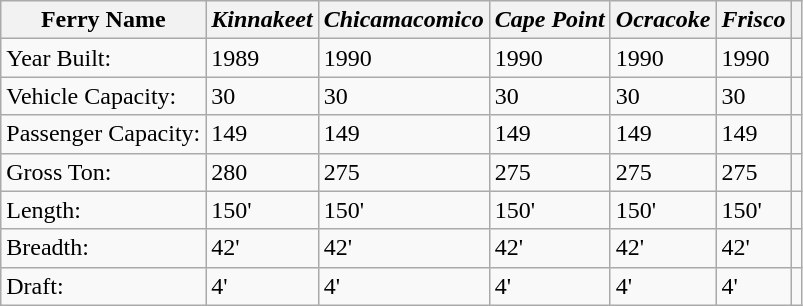<table class="wikitable">
<tr>
<th>Ferry Name</th>
<th><em>Kinnakeet</em></th>
<th><em>Chicamacomico</em></th>
<th><em>Cape Point</em></th>
<th><em>Ocracoke</em></th>
<th><em>Frisco</em></th>
<th></th>
</tr>
<tr>
<td>Year Built:</td>
<td>1989</td>
<td>1990</td>
<td>1990</td>
<td>1990</td>
<td>1990</td>
<td></td>
</tr>
<tr>
<td>Vehicle Capacity:</td>
<td>30</td>
<td>30</td>
<td>30</td>
<td>30</td>
<td>30</td>
<td></td>
</tr>
<tr>
<td>Passenger Capacity:</td>
<td>149</td>
<td>149</td>
<td>149</td>
<td>149</td>
<td>149</td>
<td></td>
</tr>
<tr>
<td>Gross Ton:</td>
<td>280</td>
<td>275</td>
<td>275</td>
<td>275</td>
<td>275</td>
<td></td>
</tr>
<tr>
<td>Length:</td>
<td>150'</td>
<td>150'</td>
<td>150'</td>
<td>150'</td>
<td>150'</td>
<td></td>
</tr>
<tr>
<td>Breadth:</td>
<td>42'</td>
<td>42'</td>
<td>42'</td>
<td>42'</td>
<td>42'</td>
<td></td>
</tr>
<tr>
<td>Draft:</td>
<td>4'</td>
<td>4'</td>
<td>4'</td>
<td>4'</td>
<td>4'</td>
<td></td>
</tr>
</table>
